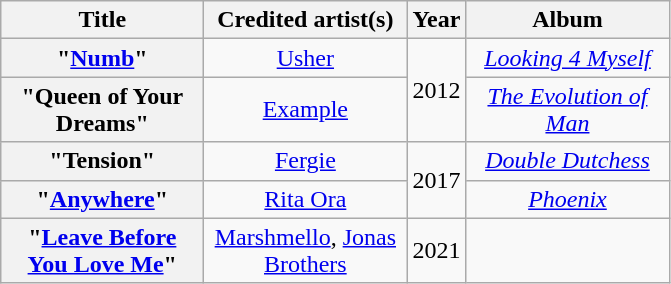<table class="wikitable plainrowheaders" style="text-align:center;">
<tr>
<th scope="col" style="width:8em;">Title</th>
<th scope="col" style="width:8em;">Credited artist(s)</th>
<th scope="col" style="width:1em;">Year</th>
<th scope="col" style="width:8em;">Album</th>
</tr>
<tr>
<th scope="row">"<a href='#'>Numb</a>"</th>
<td><a href='#'>Usher</a></td>
<td rowspan="2">2012</td>
<td><em><a href='#'>Looking 4 Myself</a></em></td>
</tr>
<tr>
<th scope="row">"Queen of Your Dreams"</th>
<td><a href='#'>Example</a></td>
<td><em><a href='#'>The Evolution of Man</a></em></td>
</tr>
<tr>
<th scope="row">"Tension"</th>
<td><a href='#'>Fergie</a></td>
<td rowspan="2">2017</td>
<td><em><a href='#'>Double Dutchess</a></em></td>
</tr>
<tr>
<th scope="row">"<a href='#'>Anywhere</a>"</th>
<td><a href='#'>Rita Ora</a></td>
<td><em><a href='#'>Phoenix</a></em></td>
</tr>
<tr>
<th scope="row">"<a href='#'>Leave Before You Love Me</a>"</th>
<td><a href='#'>Marshmello</a>, <a href='#'>Jonas Brothers</a></td>
<td>2021</td>
<td></td>
</tr>
</table>
